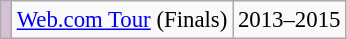<table class="wikitable" style="font-size:95%">
<tr>
<td style="background:thistle"></td>
<td><a href='#'>Web.com Tour</a> (Finals)</td>
<td>2013–2015</td>
</tr>
</table>
